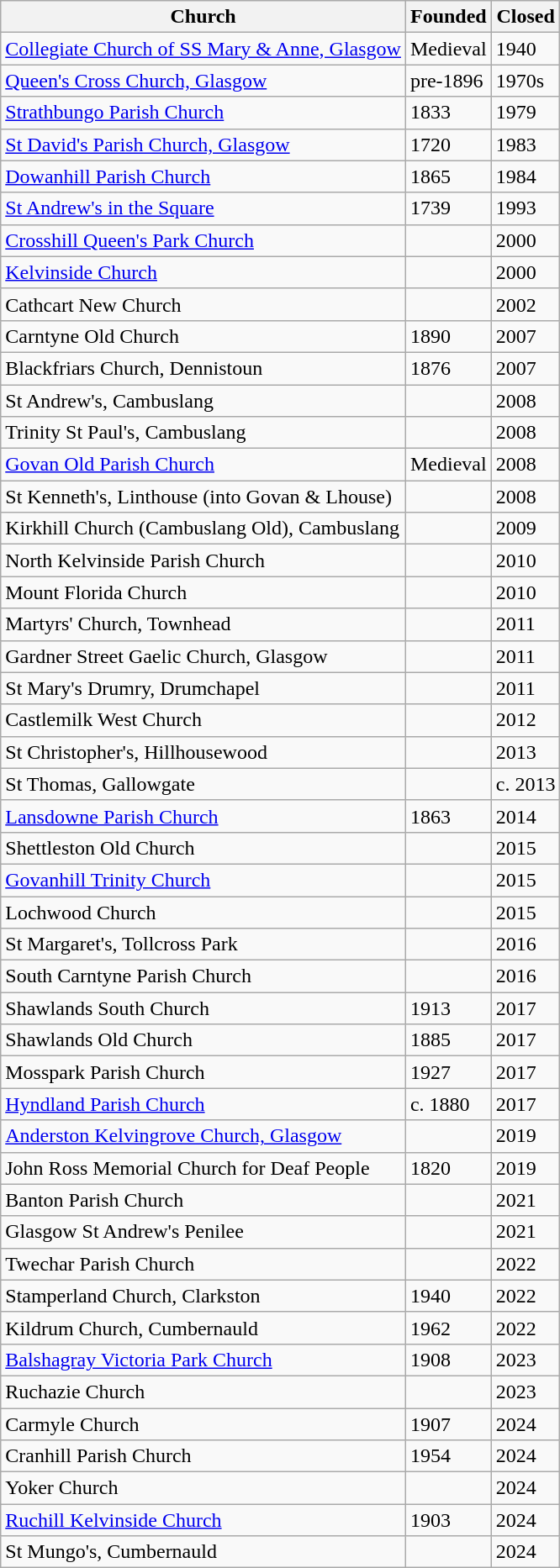<table class="wikitable">
<tr>
<th>Church</th>
<th>Founded</th>
<th>Closed</th>
</tr>
<tr>
<td><a href='#'>Collegiate Church of SS Mary & Anne, Glasgow</a></td>
<td>Medieval</td>
<td>1940</td>
</tr>
<tr>
<td><a href='#'>Queen's Cross Church, Glasgow</a></td>
<td>pre-1896</td>
<td>1970s</td>
</tr>
<tr>
<td><a href='#'>Strathbungo Parish Church</a></td>
<td>1833</td>
<td>1979</td>
</tr>
<tr>
<td><a href='#'>St David's Parish Church, Glasgow</a></td>
<td>1720</td>
<td>1983</td>
</tr>
<tr>
<td><a href='#'>Dowanhill Parish Church</a></td>
<td>1865</td>
<td>1984</td>
</tr>
<tr>
<td><a href='#'>St Andrew's in the Square</a></td>
<td>1739</td>
<td>1993</td>
</tr>
<tr>
<td><a href='#'>Crosshill Queen's Park Church</a></td>
<td></td>
<td>2000</td>
</tr>
<tr>
<td><a href='#'>Kelvinside Church</a></td>
<td></td>
<td>2000</td>
</tr>
<tr>
<td>Cathcart New Church</td>
<td></td>
<td>2002</td>
</tr>
<tr>
<td>Carntyne Old Church</td>
<td>1890</td>
<td>2007</td>
</tr>
<tr>
<td>Blackfriars Church, Dennistoun</td>
<td>1876</td>
<td>2007</td>
</tr>
<tr>
<td>St Andrew's, Cambuslang</td>
<td></td>
<td>2008</td>
</tr>
<tr>
<td>Trinity St Paul's, Cambuslang</td>
<td></td>
<td>2008</td>
</tr>
<tr>
<td><a href='#'>Govan Old Parish Church</a></td>
<td>Medieval</td>
<td>2008</td>
</tr>
<tr>
<td>St Kenneth's, Linthouse (into Govan & Lhouse)</td>
<td></td>
<td>2008</td>
</tr>
<tr>
<td>Kirkhill Church (Cambuslang Old), Cambuslang</td>
<td></td>
<td>2009</td>
</tr>
<tr>
<td>North Kelvinside Parish Church</td>
<td></td>
<td>2010</td>
</tr>
<tr>
<td>Mount Florida Church</td>
<td></td>
<td>2010</td>
</tr>
<tr>
<td>Martyrs' Church, Townhead</td>
<td></td>
<td>2011</td>
</tr>
<tr>
<td>Gardner Street Gaelic Church, Glasgow</td>
<td></td>
<td>2011</td>
</tr>
<tr>
<td>St Mary's Drumry, Drumchapel</td>
<td></td>
<td>2011</td>
</tr>
<tr>
<td>Castlemilk West Church</td>
<td></td>
<td>2012</td>
</tr>
<tr>
<td>St Christopher's, Hillhousewood</td>
<td></td>
<td>2013</td>
</tr>
<tr>
<td>St Thomas, Gallowgate</td>
<td></td>
<td>c. 2013</td>
</tr>
<tr>
<td><a href='#'>Lansdowne Parish Church</a></td>
<td>1863</td>
<td>2014</td>
</tr>
<tr>
<td>Shettleston Old Church</td>
<td></td>
<td>2015</td>
</tr>
<tr>
<td><a href='#'>Govanhill Trinity Church</a></td>
<td></td>
<td>2015</td>
</tr>
<tr>
<td>Lochwood Church</td>
<td></td>
<td>2015</td>
</tr>
<tr>
<td>St Margaret's, Tollcross Park</td>
<td></td>
<td>2016</td>
</tr>
<tr>
<td>South Carntyne Parish Church</td>
<td></td>
<td>2016</td>
</tr>
<tr>
<td>Shawlands South Church</td>
<td>1913</td>
<td>2017</td>
</tr>
<tr>
<td>Shawlands Old Church</td>
<td>1885</td>
<td>2017</td>
</tr>
<tr>
<td>Mosspark Parish Church</td>
<td>1927</td>
<td>2017</td>
</tr>
<tr>
<td><a href='#'>Hyndland Parish Church</a></td>
<td>c. 1880</td>
<td>2017</td>
</tr>
<tr>
<td><a href='#'>Anderston Kelvingrove Church, Glasgow</a></td>
<td></td>
<td>2019</td>
</tr>
<tr>
<td>John Ross Memorial Church for Deaf People</td>
<td>1820</td>
<td>2019</td>
</tr>
<tr>
<td>Banton Parish Church</td>
<td></td>
<td>2021</td>
</tr>
<tr>
<td>Glasgow St Andrew's Penilee</td>
<td></td>
<td>2021</td>
</tr>
<tr>
<td>Twechar Parish Church</td>
<td></td>
<td>2022</td>
</tr>
<tr>
<td>Stamperland Church, Clarkston</td>
<td>1940</td>
<td>2022</td>
</tr>
<tr>
<td>Kildrum Church, Cumbernauld</td>
<td>1962</td>
<td>2022</td>
</tr>
<tr>
<td><a href='#'>Balshagray Victoria Park Church</a></td>
<td>1908</td>
<td>2023</td>
</tr>
<tr>
<td>Ruchazie Church</td>
<td></td>
<td>2023</td>
</tr>
<tr>
<td>Carmyle Church</td>
<td>1907</td>
<td>2024</td>
</tr>
<tr>
<td>Cranhill Parish Church</td>
<td>1954</td>
<td>2024</td>
</tr>
<tr>
<td>Yoker Church</td>
<td></td>
<td>2024</td>
</tr>
<tr>
<td><a href='#'>Ruchill Kelvinside Church</a></td>
<td>1903</td>
<td>2024</td>
</tr>
<tr>
<td>St Mungo's, Cumbernauld</td>
<td></td>
<td>2024</td>
</tr>
</table>
